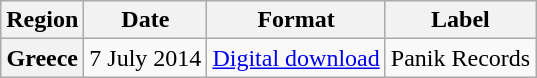<table class="wikitable plainrowheaders" style="text-align:center">
<tr>
<th>Region</th>
<th>Date</th>
<th>Format</th>
<th>Label</th>
</tr>
<tr>
<th scope="row">Greece</th>
<td>7 July 2014</td>
<td><a href='#'>Digital download</a></td>
<td>Panik Records</td>
</tr>
</table>
